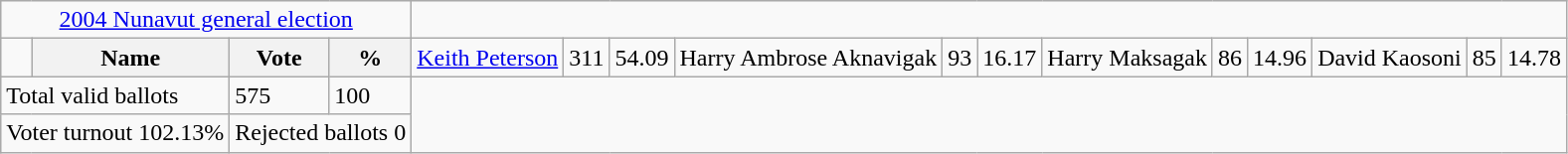<table class="wikitable">
<tr>
<td colspan=4 align=center><a href='#'>2004 Nunavut general election</a></td>
</tr>
<tr>
<td></td>
<th>Name</th>
<th>Vote</th>
<th>%<br></th>
<td><a href='#'>Keith Peterson</a></td>
<td>311</td>
<td>54.09<br></td>
<td>Harry Ambrose Aknavigak</td>
<td>93</td>
<td>16.17<br></td>
<td>Harry Maksagak</td>
<td>86</td>
<td>14.96<br></td>
<td>David Kaosoni</td>
<td>85</td>
<td>14.78</td>
</tr>
<tr>
<td colspan=2>Total valid ballots</td>
<td>575</td>
<td>100</td>
</tr>
<tr>
<td colspan=2 align=center>Voter turnout 102.13%</td>
<td colspan=2 align=center>Rejected ballots 0</td>
</tr>
</table>
